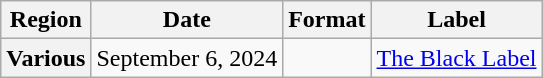<table class="wikitable plainrowheaders">
<tr>
<th scope="col">Region</th>
<th scope="col">Date</th>
<th scope="col">Format</th>
<th scope="col">Label</th>
</tr>
<tr>
<th scope="row">Various</th>
<td>September 6, 2024</td>
<td></td>
<td><a href='#'>The Black Label</a></td>
</tr>
</table>
